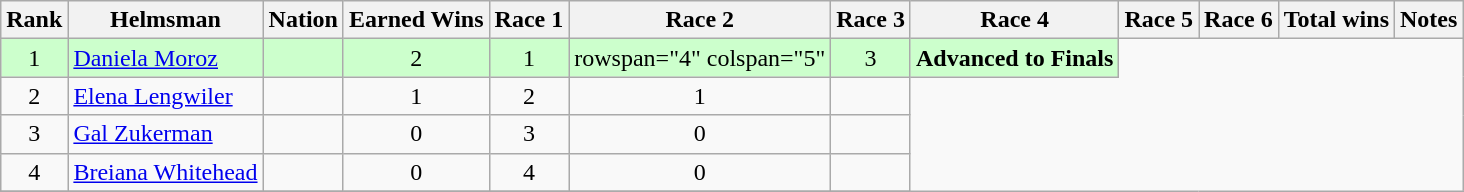<table class="wikitable sortable" style="text-align:center">
<tr>
<th>Rank</th>
<th>Helmsman</th>
<th>Nation</th>
<th>Earned Wins</th>
<th>Race 1</th>
<th>Race 2</th>
<th>Race 3</th>
<th>Race 4</th>
<th>Race 5</th>
<th>Race 6</th>
<th>Total wins</th>
<th>Notes</th>
</tr>
<tr bgcolor=ccffcc>
<td>1</td>
<td align="left"><a href='#'>Daniela Moroz</a></td>
<td align="left"></td>
<td>2</td>
<td>1</td>
<td>rowspan="4" colspan="5" </td>
<td>3</td>
<td><strong>Advanced to Finals</strong></td>
</tr>
<tr>
<td>2</td>
<td align="left"><a href='#'>Elena Lengwiler</a></td>
<td align="left"></td>
<td>1</td>
<td>2<br></td>
<td>1</td>
<td></td>
</tr>
<tr>
<td>3</td>
<td align="left"><a href='#'>Gal Zukerman</a></td>
<td align="left"></td>
<td>0</td>
<td>3</td>
<td>0</td>
<td></td>
</tr>
<tr>
<td>4</td>
<td align="left"><a href='#'>Breiana Whitehead</a></td>
<td align="left"></td>
<td>0</td>
<td>4<br></td>
<td>0</td>
<td></td>
</tr>
<tr>
</tr>
</table>
